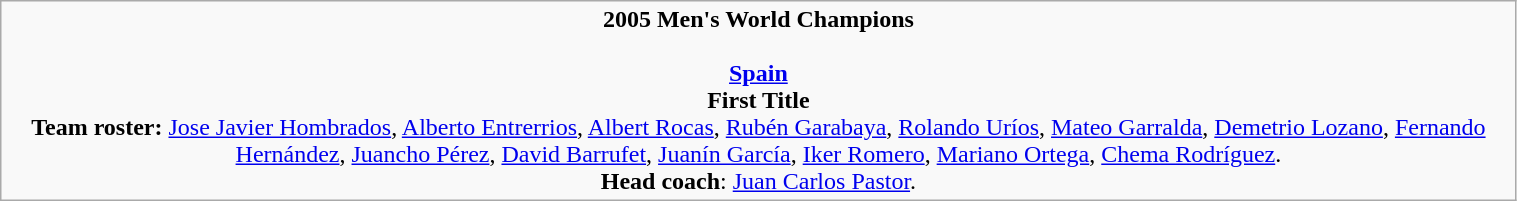<table class="wikitable" style="width: 80%;">
<tr style="text-align: center;">
<td><strong>2005 Men's World Champions</strong><br><br><strong><a href='#'>Spain</a></strong><br><strong>First Title</strong><br><strong>Team roster:</strong> <a href='#'>Jose Javier Hombrados</a>, <a href='#'>Alberto Entrerrios</a>, <a href='#'>Albert Rocas</a>, <a href='#'>Rubén Garabaya</a>, <a href='#'>Rolando Uríos</a>, <a href='#'>Mateo Garralda</a>, <a href='#'>Demetrio Lozano</a>, <a href='#'>Fernando Hernández</a>, <a href='#'>Juancho Pérez</a>, <a href='#'>David Barrufet</a>, <a href='#'>Juanín García</a>, <a href='#'>Iker Romero</a>, <a href='#'>Mariano Ortega</a>, <a href='#'>Chema Rodríguez</a>.<br><strong>Head coach</strong>: <a href='#'>Juan Carlos Pastor</a>.</td>
</tr>
</table>
